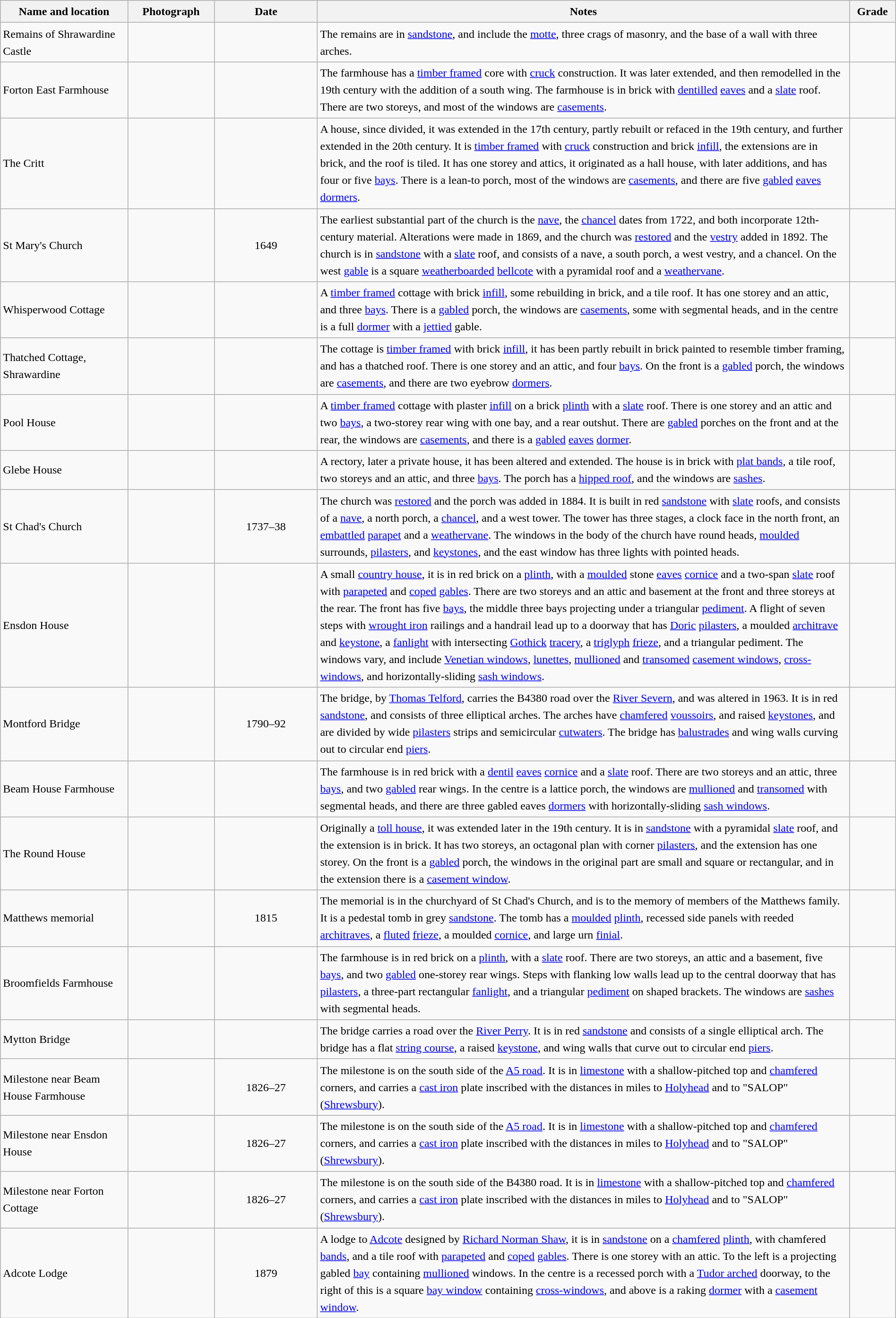<table class="wikitable sortable plainrowheaders" style="width:100%; border:0; text-align:left; line-height:150%;">
<tr>
<th scope="col"  style="width:150px">Name and location</th>
<th scope="col"  style="width:100px" class="unsortable">Photograph</th>
<th scope="col"  style="width:120px">Date</th>
<th scope="col"  style="width:650px" class="unsortable">Notes</th>
<th scope="col"  style="width:50px">Grade</th>
</tr>
<tr>
<td>Remains of Shrawardine Castle<br><small></small></td>
<td></td>
<td align="center"></td>
<td>The remains are in <a href='#'>sandstone</a>, and include the <a href='#'>motte</a>, three crags of masonry, and the base of a wall with three arches.</td>
<td align="center" ></td>
</tr>
<tr>
<td>Forton East Farmhouse<br><small></small></td>
<td></td>
<td align="center"></td>
<td>The farmhouse has a <a href='#'>timber framed</a> core with <a href='#'>cruck</a> construction.  It was later extended, and then remodelled in the 19th century with the addition of a south wing.  The farmhouse is in brick with <a href='#'>dentilled</a> <a href='#'>eaves</a> and a <a href='#'>slate</a> roof.  There are two storeys, and most of the windows are <a href='#'>casements</a>.</td>
<td align="center" ></td>
</tr>
<tr>
<td>The Critt<br><small></small></td>
<td></td>
<td align="center"></td>
<td>A house, since divided, it was extended in the 17th century, partly rebuilt or refaced in the 19th century, and further extended in the 20th century.  It is <a href='#'>timber framed</a> with <a href='#'>cruck</a> construction and brick <a href='#'>infill</a>, the extensions are in brick, and the roof is tiled.  It has one storey and attics, it originated as a hall house, with later additions, and has four or five <a href='#'>bays</a>.  There is a lean-to porch, most of the windows are <a href='#'>casements</a>, and there are five <a href='#'>gabled</a> <a href='#'>eaves</a> <a href='#'>dormers</a>.</td>
<td align="center" ></td>
</tr>
<tr>
<td>St Mary's Church<br><small></small></td>
<td></td>
<td align="center">1649</td>
<td>The earliest substantial part of the church is the <a href='#'>nave</a>, the <a href='#'>chancel</a> dates from 1722, and both incorporate 12th-century material.  Alterations were made in 1869, and the church was <a href='#'>restored</a> and the <a href='#'>vestry</a> added in 1892.  The church is in <a href='#'>sandstone</a> with a <a href='#'>slate</a> roof, and consists of a nave, a south porch, a west vestry, and a chancel.  On the west <a href='#'>gable</a> is a square <a href='#'>weatherboarded</a> <a href='#'>bellcote</a> with a pyramidal roof and a <a href='#'>weathervane</a>.</td>
<td align="center" ></td>
</tr>
<tr>
<td>Whisperwood Cottage<br><small></small></td>
<td></td>
<td align="center"></td>
<td>A <a href='#'>timber framed</a> cottage with brick <a href='#'>infill</a>, some rebuilding in brick, and a tile roof.  It has one storey and an attic, and three <a href='#'>bays</a>.  There is a <a href='#'>gabled</a> porch, the windows are <a href='#'>casements</a>, some with segmental heads, and in the centre is a full <a href='#'>dormer</a> with a <a href='#'>jettied</a> gable.</td>
<td align="center" ></td>
</tr>
<tr>
<td>Thatched Cottage, Shrawardine<br><small></small></td>
<td></td>
<td align="center"></td>
<td>The cottage is <a href='#'>timber framed</a> with brick <a href='#'>infill</a>, it has been partly rebuilt in brick painted to resemble timber framing, and has a thatched roof.  There is one storey and an attic, and four <a href='#'>bays</a>.  On the front is a <a href='#'>gabled</a> porch, the windows are <a href='#'>casements</a>, and there are two eyebrow <a href='#'>dormers</a>.</td>
<td align="center" ></td>
</tr>
<tr>
<td>Pool House<br><small></small></td>
<td></td>
<td align="center"></td>
<td>A <a href='#'>timber framed</a> cottage with plaster <a href='#'>infill</a> on a brick <a href='#'>plinth</a> with a <a href='#'>slate</a> roof.  There is one storey and an attic and two <a href='#'>bays</a>, a two-storey rear wing with one bay, and a rear outshut.   There are <a href='#'>gabled</a> porches on the front and at the rear, the windows are <a href='#'>casements</a>, and there is a <a href='#'>gabled</a> <a href='#'>eaves</a> <a href='#'>dormer</a>.</td>
<td align="center" ></td>
</tr>
<tr>
<td>Glebe House<br><small></small></td>
<td></td>
<td align="center"></td>
<td>A rectory, later a private house, it has been altered and extended.  The house is in brick with <a href='#'>plat bands</a>, a tile roof, two storeys and an attic, and three <a href='#'>bays</a>.  The porch has a <a href='#'>hipped roof</a>, and the windows are <a href='#'>sashes</a>.</td>
<td align="center" ></td>
</tr>
<tr>
<td>St Chad's Church<br><small></small></td>
<td></td>
<td align="center">1737–38</td>
<td>The church was <a href='#'>restored</a> and the porch was added in 1884.  It is built in red <a href='#'>sandstone</a> with <a href='#'>slate</a> roofs, and consists of a <a href='#'>nave</a>, a north porch, a <a href='#'>chancel</a>, and a west tower.  The tower has three stages, a clock face in the north front, an <a href='#'>embattled</a> <a href='#'>parapet</a> and a <a href='#'>weathervane</a>.  The windows in the body of the church have round heads, <a href='#'>moulded</a> surrounds, <a href='#'>pilasters</a>, and <a href='#'>keystones</a>, and the east window has three lights with pointed heads.</td>
<td align="center" ></td>
</tr>
<tr>
<td>Ensdon House<br><small></small></td>
<td></td>
<td align="center"></td>
<td>A small <a href='#'>country house</a>, it is in red brick on a <a href='#'>plinth</a>, with a <a href='#'>moulded</a> stone <a href='#'>eaves</a> <a href='#'>cornice</a> and a two-span <a href='#'>slate</a> roof with <a href='#'>parapeted</a> and <a href='#'>coped</a> <a href='#'>gables</a>.  There are two storeys and an attic and basement at the front and three storeys at the rear.  The front has five <a href='#'>bays</a>, the middle three bays projecting under a triangular <a href='#'>pediment</a>.  A flight of seven steps with <a href='#'>wrought iron</a> railings and a handrail lead up to a doorway that has <a href='#'>Doric</a> <a href='#'>pilasters</a>, a moulded <a href='#'>architrave</a> and <a href='#'>keystone</a>, a <a href='#'>fanlight</a> with intersecting <a href='#'>Gothick</a> <a href='#'>tracery</a>, a <a href='#'>triglyph</a> <a href='#'>frieze</a>, and a triangular pediment.  The windows vary, and include <a href='#'>Venetian windows</a>, <a href='#'>lunettes</a>, <a href='#'>mullioned</a> and <a href='#'>transomed</a> <a href='#'>casement windows</a>, <a href='#'>cross-windows</a>, and horizontally-sliding <a href='#'>sash windows</a>.</td>
<td align="center" ></td>
</tr>
<tr>
<td>Montford Bridge<br><small></small></td>
<td></td>
<td align="center">1790–92</td>
<td>The bridge, by <a href='#'>Thomas Telford</a>, carries the B4380 road over the <a href='#'>River Severn</a>, and was altered in 1963.  It is in red <a href='#'>sandstone</a>, and consists of three elliptical arches.  The arches have <a href='#'>chamfered</a> <a href='#'>voussoirs</a>, and raised <a href='#'>keystones</a>, and are divided by wide <a href='#'>pilasters</a> strips and semicircular <a href='#'>cutwaters</a>.  The bridge has <a href='#'>balustrades</a> and wing walls curving out to circular end <a href='#'>piers</a>.</td>
<td align="center" ></td>
</tr>
<tr>
<td>Beam House Farmhouse<br><small></small></td>
<td></td>
<td align="center"></td>
<td>The farmhouse is in red brick with a <a href='#'>dentil</a> <a href='#'>eaves</a> <a href='#'>cornice</a> and a <a href='#'>slate</a> roof.  There are two storeys and an attic, three <a href='#'>bays</a>, and two <a href='#'>gabled</a> rear wings.  In the centre is a lattice porch, the windows are <a href='#'>mullioned</a> and <a href='#'>transomed</a> with segmental heads, and there are three gabled eaves <a href='#'>dormers</a> with horizontally-sliding <a href='#'>sash windows</a>.</td>
<td align="center" ></td>
</tr>
<tr>
<td>The Round House<br><small></small></td>
<td></td>
<td align="center"></td>
<td>Originally a <a href='#'>toll house</a>, it was extended later in the 19th century.  It is in <a href='#'>sandstone</a> with a pyramidal <a href='#'>slate</a> roof, and the extension is in brick.  It has two storeys, an octagonal plan with corner <a href='#'>pilasters</a>, and the extension has one storey.  On the front is a <a href='#'>gabled</a> porch, the windows in the original part are small and square or rectangular, and in the extension there is a <a href='#'>casement window</a>.</td>
<td align="center" ></td>
</tr>
<tr>
<td>Matthews memorial<br><small></small></td>
<td></td>
<td align="center">1815</td>
<td>The memorial is in the churchyard of St Chad's Church, and is to the memory of members of the Matthews family.  It is a pedestal tomb in grey <a href='#'>sandstone</a>.  The tomb has a <a href='#'>moulded</a> <a href='#'>plinth</a>, recessed side panels with reeded <a href='#'>architraves</a>, a <a href='#'>fluted</a> <a href='#'>frieze</a>, a moulded <a href='#'>cornice</a>, and large urn <a href='#'>finial</a>.</td>
<td align="center" ></td>
</tr>
<tr>
<td>Broomfields Farmhouse<br><small></small></td>
<td></td>
<td align="center"></td>
<td>The farmhouse is in red brick on a <a href='#'>plinth</a>, with a <a href='#'>slate</a> roof.  There are two storeys, an attic and a basement, five <a href='#'>bays</a>, and two <a href='#'>gabled</a> one-storey rear wings.  Steps with flanking low walls lead up to the central doorway that has <a href='#'>pilasters</a>, a three-part rectangular <a href='#'>fanlight</a>, and a triangular <a href='#'>pediment</a> on shaped brackets.  The windows are <a href='#'>sashes</a> with segmental heads.</td>
<td align="center" ></td>
</tr>
<tr>
<td>Mytton Bridge<br><small></small></td>
<td></td>
<td align="center"></td>
<td>The bridge carries a road over the <a href='#'>River Perry</a>.  It is in red <a href='#'>sandstone</a> and consists of a single elliptical arch.  The bridge has a flat <a href='#'>string course</a>, a raised <a href='#'>keystone</a>, and wing walls that curve out to circular end <a href='#'>piers</a>.</td>
<td align="center" ></td>
</tr>
<tr>
<td>Milestone near Beam House Farmhouse<br><small></small></td>
<td></td>
<td align="center">1826–27</td>
<td>The milestone is on the south side of the <a href='#'>A5 road</a>.  It is in <a href='#'>limestone</a> with a shallow-pitched top and <a href='#'>chamfered</a> corners, and carries a <a href='#'>cast iron</a> plate inscribed with the distances in miles to <a href='#'>Holyhead</a> and to "SALOP" (<a href='#'>Shrewsbury</a>).</td>
<td align="center" ></td>
</tr>
<tr>
<td>Milestone near Ensdon House<br><small></small></td>
<td></td>
<td align="center">1826–27</td>
<td>The milestone is on the south side of the <a href='#'>A5 road</a>.  It is in <a href='#'>limestone</a> with a shallow-pitched top and <a href='#'>chamfered</a> corners, and carries a <a href='#'>cast iron</a> plate inscribed with the distances in miles to <a href='#'>Holyhead</a> and to "SALOP" (<a href='#'>Shrewsbury</a>).</td>
<td align="center" ></td>
</tr>
<tr>
<td>Milestone near Forton Cottage<br><small></small></td>
<td></td>
<td align="center">1826–27</td>
<td>The milestone is on the south side of the B4380 road.  It is in <a href='#'>limestone</a> with a shallow-pitched top and <a href='#'>chamfered</a> corners, and carries a <a href='#'>cast iron</a> plate inscribed with the distances in miles to <a href='#'>Holyhead</a> and to "SALOP" (<a href='#'>Shrewsbury</a>).</td>
<td align="center" ></td>
</tr>
<tr>
<td>Adcote Lodge<br><small></small></td>
<td></td>
<td align="center">1879</td>
<td>A lodge to <a href='#'>Adcote</a> designed by <a href='#'>Richard Norman Shaw</a>, it is in <a href='#'>sandstone</a> on a <a href='#'>chamfered</a> <a href='#'>plinth</a>, with chamfered <a href='#'>bands</a>, and a tile roof with <a href='#'>parapeted</a> and <a href='#'>coped</a> <a href='#'>gables</a>.  There is one storey with an attic.  To the left is a projecting gabled <a href='#'>bay</a> containing <a href='#'>mullioned</a> windows.  In the centre is a recessed porch with a <a href='#'>Tudor arched</a> doorway, to the right of this is a square <a href='#'>bay window</a> containing <a href='#'>cross-windows</a>, and above is a raking <a href='#'>dormer</a> with a <a href='#'>casement window</a>.</td>
<td align="center" ></td>
</tr>
<tr>
</tr>
</table>
